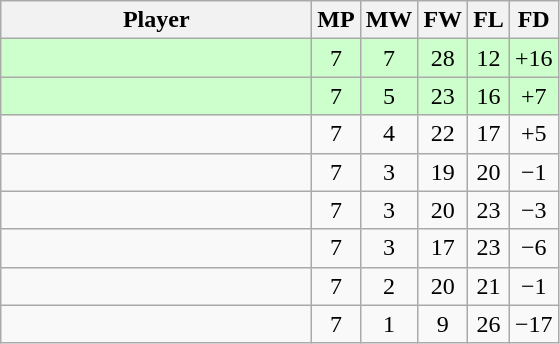<table class="wikitable" style="text-align: center;">
<tr>
<th width=200>Player</th>
<th width=20>MP</th>
<th width=20>MW</th>
<th width=20>FW</th>
<th width=20>FL</th>
<th width=20>FD</th>
</tr>
<tr style="background:#ccffcc;">
<td style="text-align:left;"><strong></strong></td>
<td>7</td>
<td>7</td>
<td>28</td>
<td>12</td>
<td>+16</td>
</tr>
<tr style="background:#ccffcc;">
<td style="text-align:left;"><strong></td>
<td>7</td>
<td>5</td>
<td>23</td>
<td>16</td>
<td>+7</td>
</tr>
<tr>
<td style="text-align:left;"></td>
<td>7</td>
<td>4</td>
<td>22</td>
<td>17</td>
<td>+5</td>
</tr>
<tr>
<td style="text-align:left;"></td>
<td>7</td>
<td>3</td>
<td>19</td>
<td>20</td>
<td>−1</td>
</tr>
<tr>
<td style="text-align:left;"></td>
<td>7</td>
<td>3</td>
<td>20</td>
<td>23</td>
<td>−3</td>
</tr>
<tr>
<td style="text-align:left;"></td>
<td>7</td>
<td>3</td>
<td>17</td>
<td>23</td>
<td>−6</td>
</tr>
<tr>
<td style="text-align:left;"></td>
<td>7</td>
<td>2</td>
<td>20</td>
<td>21</td>
<td>−1</td>
</tr>
<tr>
<td style="text-align:left;"></td>
<td>7</td>
<td>1</td>
<td>9</td>
<td>26</td>
<td>−17</td>
</tr>
</table>
